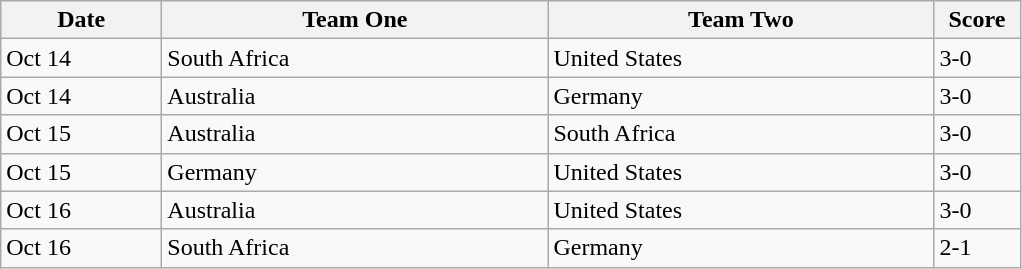<table class="wikitable">
<tr>
<th width=100>Date</th>
<th width=250>Team One</th>
<th width=250>Team Two</th>
<th width=50>Score</th>
</tr>
<tr>
<td>Oct 14</td>
<td> South Africa</td>
<td> United States</td>
<td>3-0</td>
</tr>
<tr>
<td>Oct 14</td>
<td> Australia</td>
<td> Germany</td>
<td>3-0</td>
</tr>
<tr>
<td>Oct 15</td>
<td> Australia</td>
<td> South Africa</td>
<td>3-0</td>
</tr>
<tr>
<td>Oct 15</td>
<td> Germany</td>
<td> United States</td>
<td>3-0</td>
</tr>
<tr>
<td>Oct 16</td>
<td> Australia</td>
<td> United States</td>
<td>3-0</td>
</tr>
<tr>
<td>Oct 16</td>
<td> South Africa</td>
<td> Germany</td>
<td>2-1</td>
</tr>
</table>
